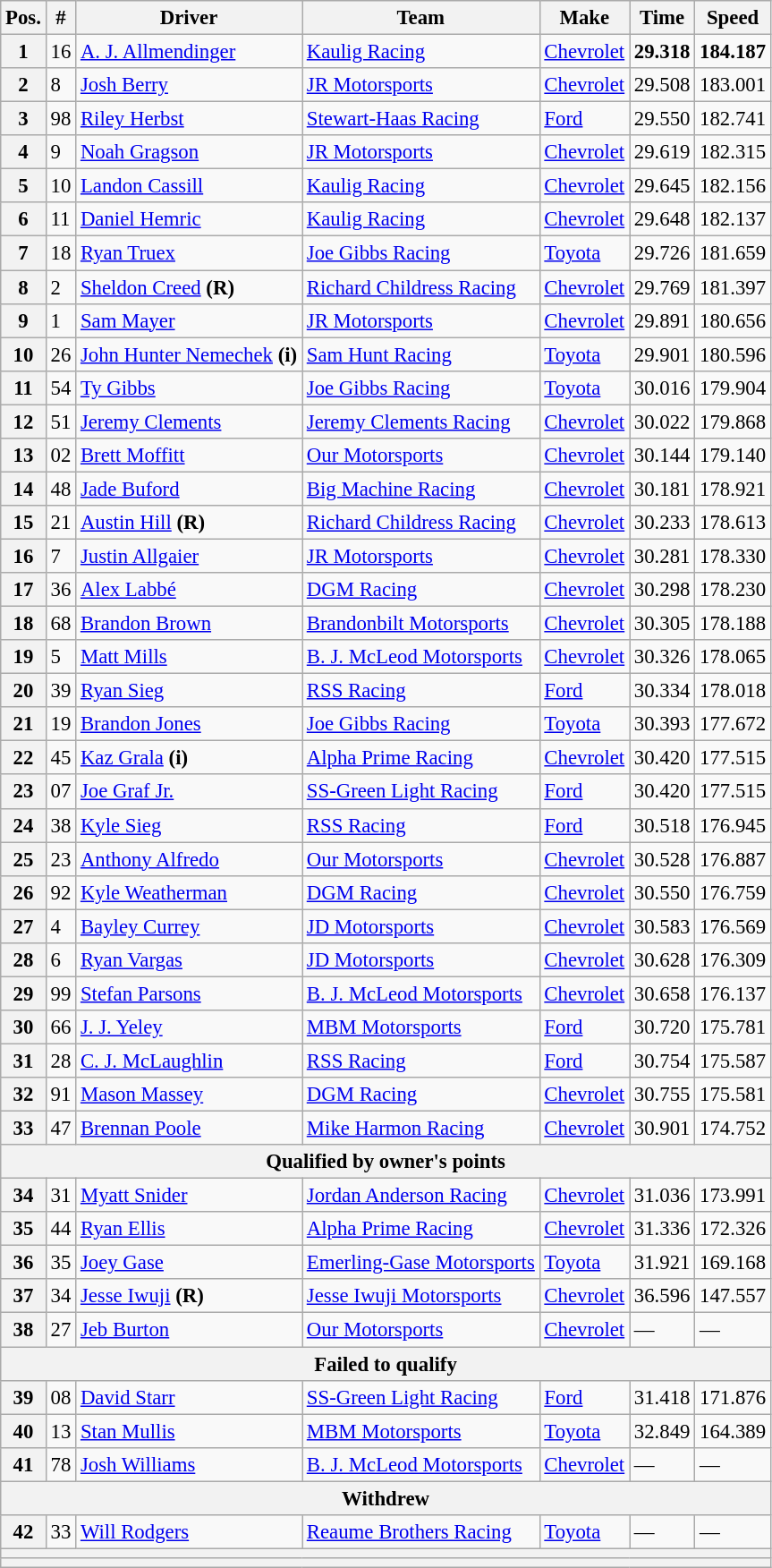<table class="wikitable" style="font-size:95%">
<tr>
<th>Pos.</th>
<th>#</th>
<th>Driver</th>
<th>Team</th>
<th>Make</th>
<th>Time</th>
<th>Speed</th>
</tr>
<tr>
<th>1</th>
<td>16</td>
<td><a href='#'>A. J. Allmendinger</a></td>
<td><a href='#'>Kaulig Racing</a></td>
<td><a href='#'>Chevrolet</a></td>
<td><strong>29.318</strong></td>
<td><strong>184.187</strong></td>
</tr>
<tr>
<th>2</th>
<td>8</td>
<td><a href='#'>Josh Berry</a></td>
<td><a href='#'>JR Motorsports</a></td>
<td><a href='#'>Chevrolet</a></td>
<td>29.508</td>
<td>183.001</td>
</tr>
<tr>
<th>3</th>
<td>98</td>
<td><a href='#'>Riley Herbst</a></td>
<td><a href='#'>Stewart-Haas Racing</a></td>
<td><a href='#'>Ford</a></td>
<td>29.550</td>
<td>182.741</td>
</tr>
<tr>
<th>4</th>
<td>9</td>
<td><a href='#'>Noah Gragson</a></td>
<td><a href='#'>JR Motorsports</a></td>
<td><a href='#'>Chevrolet</a></td>
<td>29.619</td>
<td>182.315</td>
</tr>
<tr>
<th>5</th>
<td>10</td>
<td><a href='#'>Landon Cassill</a></td>
<td><a href='#'>Kaulig Racing</a></td>
<td><a href='#'>Chevrolet</a></td>
<td>29.645</td>
<td>182.156</td>
</tr>
<tr>
<th>6</th>
<td>11</td>
<td><a href='#'>Daniel Hemric</a></td>
<td><a href='#'>Kaulig Racing</a></td>
<td><a href='#'>Chevrolet</a></td>
<td>29.648</td>
<td>182.137</td>
</tr>
<tr>
<th>7</th>
<td>18</td>
<td><a href='#'>Ryan Truex</a></td>
<td><a href='#'>Joe Gibbs Racing</a></td>
<td><a href='#'>Toyota</a></td>
<td>29.726</td>
<td>181.659</td>
</tr>
<tr>
<th>8</th>
<td>2</td>
<td><a href='#'>Sheldon Creed</a> <strong>(R)</strong></td>
<td><a href='#'>Richard Childress Racing</a></td>
<td><a href='#'>Chevrolet</a></td>
<td>29.769</td>
<td>181.397</td>
</tr>
<tr>
<th>9</th>
<td>1</td>
<td><a href='#'>Sam Mayer</a></td>
<td><a href='#'>JR Motorsports</a></td>
<td><a href='#'>Chevrolet</a></td>
<td>29.891</td>
<td>180.656</td>
</tr>
<tr>
<th>10</th>
<td>26</td>
<td><a href='#'>John Hunter Nemechek</a> <strong>(i)</strong></td>
<td><a href='#'>Sam Hunt Racing</a></td>
<td><a href='#'>Toyota</a></td>
<td>29.901</td>
<td>180.596</td>
</tr>
<tr>
<th>11</th>
<td>54</td>
<td><a href='#'>Ty Gibbs</a></td>
<td><a href='#'>Joe Gibbs Racing</a></td>
<td><a href='#'>Toyota</a></td>
<td>30.016</td>
<td>179.904</td>
</tr>
<tr>
<th>12</th>
<td>51</td>
<td><a href='#'>Jeremy Clements</a></td>
<td><a href='#'>Jeremy Clements Racing</a></td>
<td><a href='#'>Chevrolet</a></td>
<td>30.022</td>
<td>179.868</td>
</tr>
<tr>
<th>13</th>
<td>02</td>
<td><a href='#'>Brett Moffitt</a></td>
<td><a href='#'>Our Motorsports</a></td>
<td><a href='#'>Chevrolet</a></td>
<td>30.144</td>
<td>179.140</td>
</tr>
<tr>
<th>14</th>
<td>48</td>
<td><a href='#'>Jade Buford</a></td>
<td><a href='#'>Big Machine Racing</a></td>
<td><a href='#'>Chevrolet</a></td>
<td>30.181</td>
<td>178.921</td>
</tr>
<tr>
<th>15</th>
<td>21</td>
<td><a href='#'>Austin Hill</a> <strong>(R)</strong></td>
<td><a href='#'>Richard Childress Racing</a></td>
<td><a href='#'>Chevrolet</a></td>
<td>30.233</td>
<td>178.613</td>
</tr>
<tr>
<th>16</th>
<td>7</td>
<td><a href='#'>Justin Allgaier</a></td>
<td><a href='#'>JR Motorsports</a></td>
<td><a href='#'>Chevrolet</a></td>
<td>30.281</td>
<td>178.330</td>
</tr>
<tr>
<th>17</th>
<td>36</td>
<td><a href='#'>Alex Labbé</a></td>
<td><a href='#'>DGM Racing</a></td>
<td><a href='#'>Chevrolet</a></td>
<td>30.298</td>
<td>178.230</td>
</tr>
<tr>
<th>18</th>
<td>68</td>
<td><a href='#'>Brandon Brown</a></td>
<td><a href='#'>Brandonbilt Motorsports</a></td>
<td><a href='#'>Chevrolet</a></td>
<td>30.305</td>
<td>178.188</td>
</tr>
<tr>
<th>19</th>
<td>5</td>
<td><a href='#'>Matt Mills</a></td>
<td><a href='#'>B. J. McLeod Motorsports</a></td>
<td><a href='#'>Chevrolet</a></td>
<td>30.326</td>
<td>178.065</td>
</tr>
<tr>
<th>20</th>
<td>39</td>
<td><a href='#'>Ryan Sieg</a></td>
<td><a href='#'>RSS Racing</a></td>
<td><a href='#'>Ford</a></td>
<td>30.334</td>
<td>178.018</td>
</tr>
<tr>
<th>21</th>
<td>19</td>
<td><a href='#'>Brandon Jones</a></td>
<td><a href='#'>Joe Gibbs Racing</a></td>
<td><a href='#'>Toyota</a></td>
<td>30.393</td>
<td>177.672</td>
</tr>
<tr>
<th>22</th>
<td>45</td>
<td><a href='#'>Kaz Grala</a> <strong>(i)</strong></td>
<td><a href='#'>Alpha Prime Racing</a></td>
<td><a href='#'>Chevrolet</a></td>
<td>30.420</td>
<td>177.515</td>
</tr>
<tr>
<th>23</th>
<td>07</td>
<td><a href='#'>Joe Graf Jr.</a></td>
<td><a href='#'>SS-Green Light Racing</a></td>
<td><a href='#'>Ford</a></td>
<td>30.420</td>
<td>177.515</td>
</tr>
<tr>
<th>24</th>
<td>38</td>
<td><a href='#'>Kyle Sieg</a></td>
<td><a href='#'>RSS Racing</a></td>
<td><a href='#'>Ford</a></td>
<td>30.518</td>
<td>176.945</td>
</tr>
<tr>
<th>25</th>
<td>23</td>
<td><a href='#'>Anthony Alfredo</a></td>
<td><a href='#'>Our Motorsports</a></td>
<td><a href='#'>Chevrolet</a></td>
<td>30.528</td>
<td>176.887</td>
</tr>
<tr>
<th>26</th>
<td>92</td>
<td><a href='#'>Kyle Weatherman</a></td>
<td><a href='#'>DGM Racing</a></td>
<td><a href='#'>Chevrolet</a></td>
<td>30.550</td>
<td>176.759</td>
</tr>
<tr>
<th>27</th>
<td>4</td>
<td><a href='#'>Bayley Currey</a></td>
<td><a href='#'>JD Motorsports</a></td>
<td><a href='#'>Chevrolet</a></td>
<td>30.583</td>
<td>176.569</td>
</tr>
<tr>
<th>28</th>
<td>6</td>
<td><a href='#'>Ryan Vargas</a></td>
<td><a href='#'>JD Motorsports</a></td>
<td><a href='#'>Chevrolet</a></td>
<td>30.628</td>
<td>176.309</td>
</tr>
<tr>
<th>29</th>
<td>99</td>
<td><a href='#'>Stefan Parsons</a></td>
<td><a href='#'>B. J. McLeod Motorsports</a></td>
<td><a href='#'>Chevrolet</a></td>
<td>30.658</td>
<td>176.137</td>
</tr>
<tr>
<th>30</th>
<td>66</td>
<td><a href='#'>J. J. Yeley</a></td>
<td><a href='#'>MBM Motorsports</a></td>
<td><a href='#'>Ford</a></td>
<td>30.720</td>
<td>175.781</td>
</tr>
<tr>
<th>31</th>
<td>28</td>
<td><a href='#'>C. J. McLaughlin</a></td>
<td><a href='#'>RSS Racing</a></td>
<td><a href='#'>Ford</a></td>
<td>30.754</td>
<td>175.587</td>
</tr>
<tr>
<th>32</th>
<td>91</td>
<td><a href='#'>Mason Massey</a></td>
<td><a href='#'>DGM Racing</a></td>
<td><a href='#'>Chevrolet</a></td>
<td>30.755</td>
<td>175.581</td>
</tr>
<tr>
<th>33</th>
<td>47</td>
<td><a href='#'>Brennan Poole</a></td>
<td><a href='#'>Mike Harmon Racing</a></td>
<td><a href='#'>Chevrolet</a></td>
<td>30.901</td>
<td>174.752</td>
</tr>
<tr>
<th colspan="7">Qualified by owner's points</th>
</tr>
<tr>
<th>34</th>
<td>31</td>
<td><a href='#'>Myatt Snider</a></td>
<td><a href='#'>Jordan Anderson Racing</a></td>
<td><a href='#'>Chevrolet</a></td>
<td>31.036</td>
<td>173.991</td>
</tr>
<tr>
<th>35</th>
<td>44</td>
<td><a href='#'>Ryan Ellis</a></td>
<td><a href='#'>Alpha Prime Racing</a></td>
<td><a href='#'>Chevrolet</a></td>
<td>31.336</td>
<td>172.326</td>
</tr>
<tr>
<th>36</th>
<td>35</td>
<td><a href='#'>Joey Gase</a></td>
<td><a href='#'>Emerling-Gase Motorsports</a></td>
<td><a href='#'>Toyota</a></td>
<td>31.921</td>
<td>169.168</td>
</tr>
<tr>
<th>37</th>
<td>34</td>
<td><a href='#'>Jesse Iwuji</a> <strong>(R)</strong></td>
<td><a href='#'>Jesse Iwuji Motorsports</a></td>
<td><a href='#'>Chevrolet</a></td>
<td>36.596</td>
<td>147.557</td>
</tr>
<tr>
<th>38</th>
<td>27</td>
<td><a href='#'>Jeb Burton</a></td>
<td><a href='#'>Our Motorsports</a></td>
<td><a href='#'>Chevrolet</a></td>
<td>—</td>
<td>—</td>
</tr>
<tr>
<th colspan="7">Failed to qualify</th>
</tr>
<tr>
<th>39</th>
<td>08</td>
<td><a href='#'>David Starr</a></td>
<td><a href='#'>SS-Green Light Racing</a></td>
<td><a href='#'>Ford</a></td>
<td>31.418</td>
<td>171.876</td>
</tr>
<tr>
<th>40</th>
<td>13</td>
<td><a href='#'>Stan Mullis</a></td>
<td><a href='#'>MBM Motorsports</a></td>
<td><a href='#'>Toyota</a></td>
<td>32.849</td>
<td>164.389</td>
</tr>
<tr>
<th>41</th>
<td>78</td>
<td><a href='#'>Josh Williams</a></td>
<td><a href='#'>B. J. McLeod Motorsports</a></td>
<td><a href='#'>Chevrolet</a></td>
<td>—</td>
<td>—</td>
</tr>
<tr>
<th colspan="7">Withdrew</th>
</tr>
<tr>
<th>42</th>
<td>33</td>
<td><a href='#'>Will Rodgers</a></td>
<td><a href='#'>Reaume Brothers Racing</a></td>
<td><a href='#'>Toyota</a></td>
<td>—</td>
<td>—</td>
</tr>
<tr>
<th colspan="7"></th>
</tr>
<tr>
<th colspan="7"></th>
</tr>
</table>
